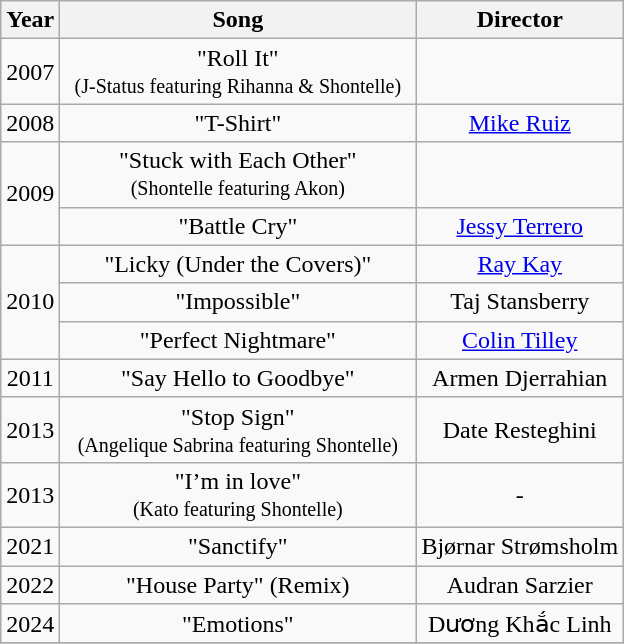<table class="wikitable" style="text-align:center;">
<tr>
<th>Year</th>
<th style="width:230px;">Song</th>
<th>Director</th>
</tr>
<tr>
<td>2007</td>
<td>"Roll It" <br><small>(J-Status featuring Rihanna & Shontelle)</small></td>
<td></td>
</tr>
<tr>
<td>2008</td>
<td>"T-Shirt"</td>
<td><a href='#'>Mike Ruiz</a></td>
</tr>
<tr>
<td rowspan="2">2009</td>
<td>"Stuck with Each Other" <br><small>(Shontelle featuring Akon)</small></td>
<td></td>
</tr>
<tr>
<td>"Battle Cry"</td>
<td><a href='#'>Jessy Terrero</a></td>
</tr>
<tr>
<td rowspan="3">2010</td>
<td>"Licky (Under the Covers)"</td>
<td><a href='#'>Ray Kay</a></td>
</tr>
<tr>
<td>"Impossible"</td>
<td>Taj Stansberry</td>
</tr>
<tr>
<td>"Perfect Nightmare"</td>
<td><a href='#'>Colin Tilley</a></td>
</tr>
<tr>
<td>2011</td>
<td>"Say Hello to Goodbye"</td>
<td>Armen Djerrahian</td>
</tr>
<tr>
<td>2013</td>
<td>"Stop Sign"<br><small>(Angelique Sabrina featuring Shontelle)</small></td>
<td>Date Resteghini</td>
</tr>
<tr>
<td>2013</td>
<td>"I’m in love"<br><small>(Kato featuring Shontelle)</small></td>
<td>-</td>
</tr>
<tr>
<td>2021</td>
<td>"Sanctify"</td>
<td>Bjørnar Strømsholm</td>
</tr>
<tr>
<td>2022</td>
<td>"House Party" (Remix)</td>
<td>Audran Sarzier</td>
</tr>
<tr>
<td>2024</td>
<td>"Emotions"</td>
<td>Dương Khắc Linh</td>
</tr>
<tr>
</tr>
</table>
